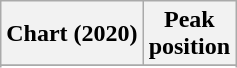<table class="wikitable sortable plainrowheaders" style="text-align:center">
<tr>
<th scope="col">Chart (2020)</th>
<th scope="col">Peak<br>position</th>
</tr>
<tr>
</tr>
<tr>
</tr>
<tr>
</tr>
</table>
